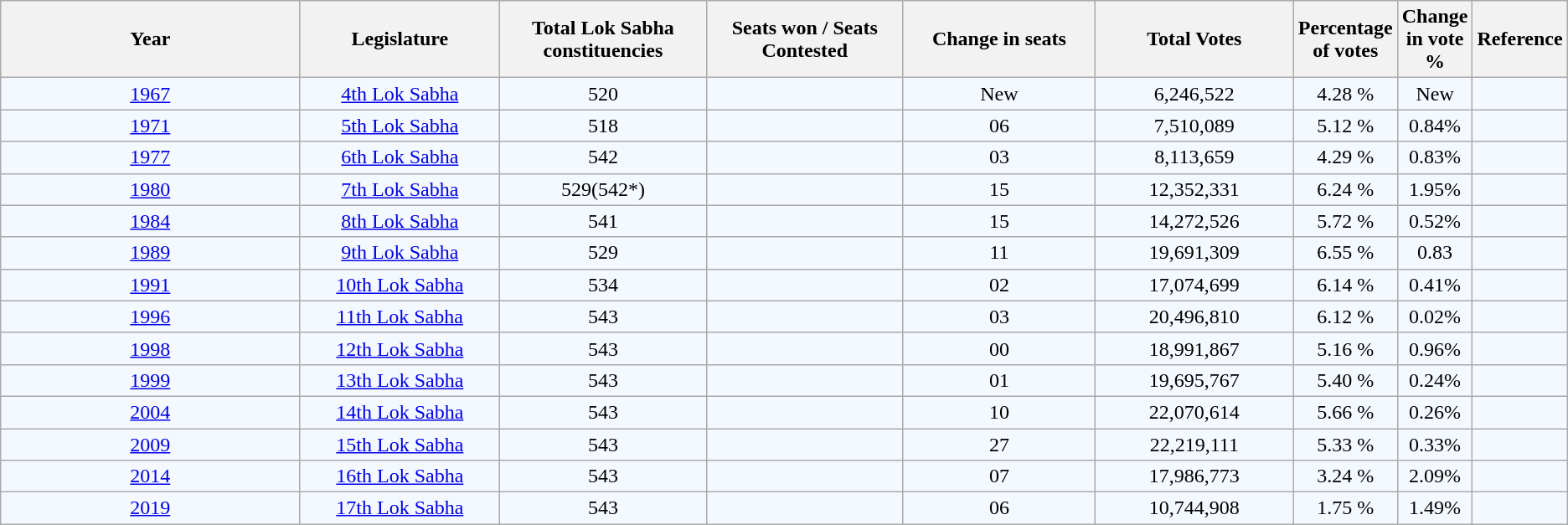<table class="wikitable" style="text-align:right;border:1px solid black;background-color:#F4F9FF">
<tr>
<th style="width:25%;"Style="background-color:#FF0000; color:white">Year</th>
<th style="width:15%;"Style="background-color:#FF0000; color:white">Legislature</th>
<th style="width:15%;"Style="background-color:#FF0000; color:white">Total Lok Sabha constituencies</th>
<th style="width:15%;"Style="background-color:#FF0000; color:white">Seats won / Seats Contested</th>
<th style="width:15%;"Style="background-color:#FF0000; color:white">Change in seats</th>
<th style="width:15%;"Style="background-color:#FF0000; color:white">Total Votes</th>
<th style="width:15%;"Style="background-color:#FF0000; color:white">Percentage of votes</th>
<th style="width:15%;"Style="background-color:#FF0000; color:white">Change in vote %</th>
<th style="width:15%;"Style="background-color:#FF0000; color:white">Reference</th>
</tr>
<tr style="text-align:center;">
<td><a href='#'>1967</a></td>
<td><a href='#'>4th Lok Sabha</a></td>
<td>520</td>
<td></td>
<td>New</td>
<td>6,246,522</td>
<td>4.28 %</td>
<td>New</td>
<td></td>
</tr>
<tr style="text-align:center;">
<td><a href='#'>1971</a></td>
<td><a href='#'>5th Lok Sabha</a></td>
<td>518</td>
<td></td>
<td> 06</td>
<td>7,510,089</td>
<td>5.12 %</td>
<td> 0.84%</td>
<td></td>
</tr>
<tr style="text-align:center;">
<td><a href='#'>1977</a></td>
<td><a href='#'>6th Lok Sabha</a></td>
<td>542</td>
<td></td>
<td> 03</td>
<td>8,113,659</td>
<td>4.29 %</td>
<td> 0.83%</td>
<td></td>
</tr>
<tr style="text-align:center;">
<td><a href='#'>1980</a></td>
<td><a href='#'>7th Lok Sabha</a></td>
<td>529(542*)</td>
<td></td>
<td> 15</td>
<td>12,352,331</td>
<td>6.24 %</td>
<td> 1.95%</td>
<td></td>
</tr>
<tr style="text-align:center;">
<td><a href='#'>1984</a></td>
<td><a href='#'>8th Lok Sabha</a></td>
<td>541</td>
<td></td>
<td> 15</td>
<td>14,272,526</td>
<td>5.72 %</td>
<td> 0.52%</td>
<td></td>
</tr>
<tr style="text-align:center;">
<td><a href='#'>1989</a></td>
<td><a href='#'>9th Lok Sabha</a></td>
<td>529</td>
<td></td>
<td> 11</td>
<td>19,691,309</td>
<td>6.55 %</td>
<td> 0.83</td>
<td></td>
</tr>
<tr style="text-align:center;">
<td><a href='#'>1991</a></td>
<td><a href='#'>10th Lok Sabha</a></td>
<td>534</td>
<td></td>
<td> 02</td>
<td>17,074,699</td>
<td>6.14 %</td>
<td> 0.41%</td>
<td></td>
</tr>
<tr style="text-align:center;">
<td><a href='#'>1996</a></td>
<td><a href='#'>11th Lok Sabha</a></td>
<td>543</td>
<td></td>
<td> 03</td>
<td>20,496,810</td>
<td>6.12 %</td>
<td> 0.02%</td>
<td></td>
</tr>
<tr style="text-align:center;">
<td><a href='#'>1998</a></td>
<td><a href='#'>12th Lok Sabha</a></td>
<td>543</td>
<td></td>
<td> 00</td>
<td>18,991,867</td>
<td>5.16 %</td>
<td> 0.96%</td>
<td></td>
</tr>
<tr style="text-align:center;">
<td><a href='#'>1999</a></td>
<td><a href='#'>13th Lok Sabha</a></td>
<td>543</td>
<td></td>
<td> 01</td>
<td>19,695,767</td>
<td>5.40 %</td>
<td> 0.24%</td>
<td></td>
</tr>
<tr style="text-align:center;">
<td><a href='#'>2004</a></td>
<td><a href='#'>14th Lok Sabha</a></td>
<td>543</td>
<td></td>
<td> 10</td>
<td>22,070,614</td>
<td>5.66 %</td>
<td> 0.26%</td>
<td></td>
</tr>
<tr style="text-align:center;">
<td><a href='#'>2009</a></td>
<td><a href='#'>15th Lok Sabha</a></td>
<td>543</td>
<td></td>
<td> 27</td>
<td>22,219,111</td>
<td>5.33 %</td>
<td> 0.33%</td>
<td></td>
</tr>
<tr style="text-align:center;">
<td><a href='#'>2014</a></td>
<td><a href='#'>16th Lok Sabha</a></td>
<td>543</td>
<td></td>
<td> 07</td>
<td>17,986,773</td>
<td>3.24 %</td>
<td> 2.09%</td>
<td></td>
</tr>
<tr style="text-align:center;">
<td><a href='#'>2019</a></td>
<td><a href='#'>17th Lok Sabha</a></td>
<td>543</td>
<td></td>
<td> 06</td>
<td>10,744,908</td>
<td>1.75 %</td>
<td> 1.49%</td>
<td></td>
</tr>
</table>
